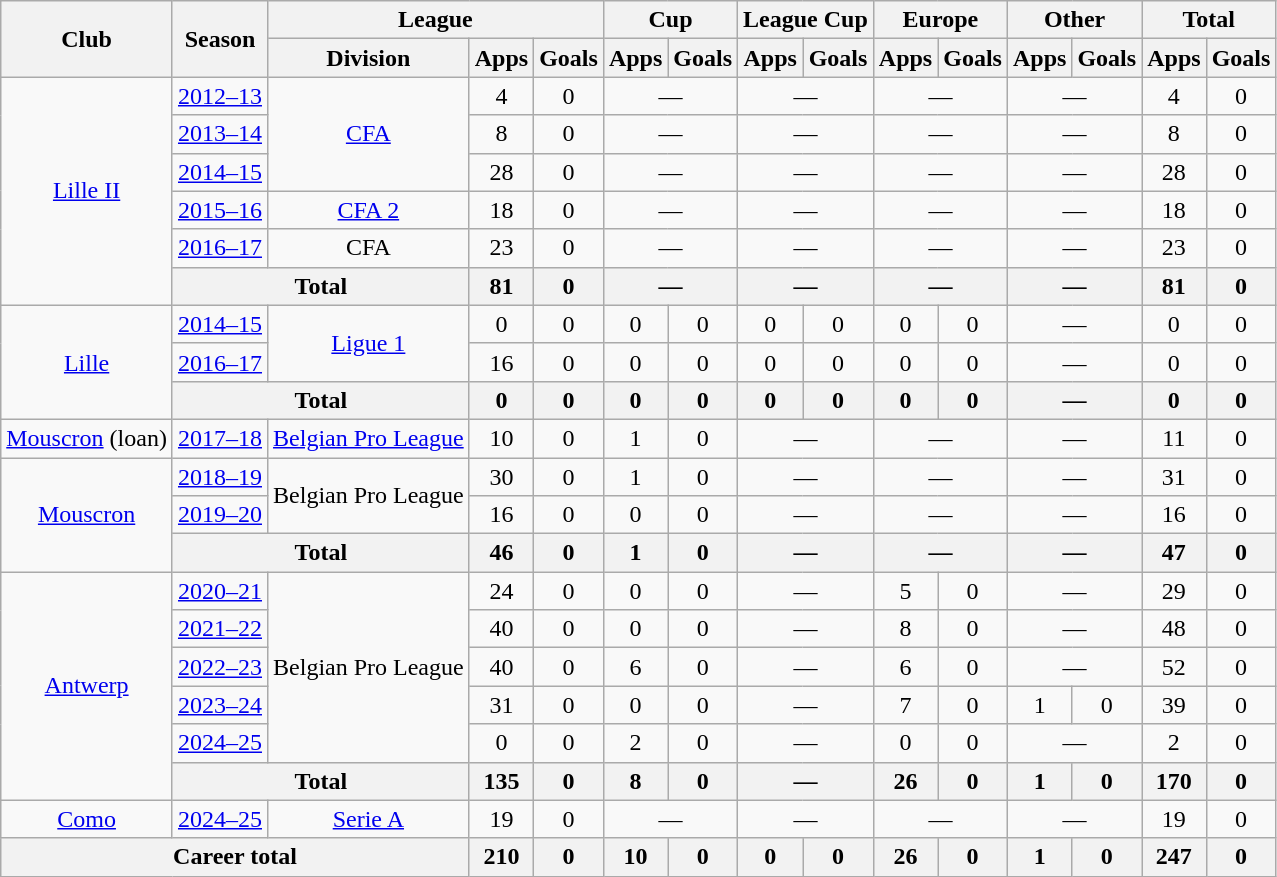<table class="wikitable" style="text-align:center">
<tr>
<th rowspan="2">Club</th>
<th rowspan="2">Season</th>
<th colspan="3">League</th>
<th colspan="2">Cup</th>
<th colspan="2">League Cup</th>
<th colspan="2">Europe</th>
<th colspan="2">Other</th>
<th colspan="2">Total</th>
</tr>
<tr>
<th>Division</th>
<th>Apps</th>
<th>Goals</th>
<th>Apps</th>
<th>Goals</th>
<th>Apps</th>
<th>Goals</th>
<th>Apps</th>
<th>Goals</th>
<th>Apps</th>
<th>Goals</th>
<th>Apps</th>
<th>Goals</th>
</tr>
<tr>
<td rowspan="6"><a href='#'>Lille II</a></td>
<td><a href='#'>2012–13</a></td>
<td rowspan="3"><a href='#'>CFA</a></td>
<td>4</td>
<td>0</td>
<td colspan="2">—</td>
<td colspan="2">—</td>
<td colspan="2">—</td>
<td colspan="2">—</td>
<td>4</td>
<td>0</td>
</tr>
<tr>
<td><a href='#'>2013–14</a></td>
<td>8</td>
<td>0</td>
<td colspan="2">—</td>
<td colspan="2">—</td>
<td colspan="2">—</td>
<td colspan="2">—</td>
<td>8</td>
<td>0</td>
</tr>
<tr>
<td><a href='#'>2014–15</a></td>
<td>28</td>
<td>0</td>
<td colspan="2">—</td>
<td colspan="2">—</td>
<td colspan="2">—</td>
<td colspan="2">—</td>
<td>28</td>
<td>0</td>
</tr>
<tr>
<td><a href='#'>2015–16</a></td>
<td><a href='#'>CFA 2</a></td>
<td>18</td>
<td>0</td>
<td colspan="2">—</td>
<td colspan="2">—</td>
<td colspan="2">—</td>
<td colspan="2">—</td>
<td>18</td>
<td>0</td>
</tr>
<tr>
<td><a href='#'>2016–17</a></td>
<td>CFA</td>
<td>23</td>
<td>0</td>
<td colspan="2">—</td>
<td colspan="2">—</td>
<td colspan="2">—</td>
<td colspan="2">—</td>
<td>23</td>
<td>0</td>
</tr>
<tr>
<th colspan="2">Total</th>
<th>81</th>
<th>0</th>
<th colspan="2">—</th>
<th colspan="2">—</th>
<th colspan="2">—</th>
<th colspan="2">—</th>
<th>81</th>
<th>0</th>
</tr>
<tr>
<td rowspan="3"><a href='#'>Lille</a></td>
<td><a href='#'>2014–15</a></td>
<td rowspan="2"><a href='#'>Ligue 1</a></td>
<td>0</td>
<td>0</td>
<td>0</td>
<td>0</td>
<td>0</td>
<td>0</td>
<td>0</td>
<td>0</td>
<td colspan="2">—</td>
<td>0</td>
<td>0</td>
</tr>
<tr>
<td><a href='#'>2016–17</a></td>
<td>16</td>
<td>0</td>
<td>0</td>
<td>0</td>
<td>0</td>
<td>0</td>
<td>0</td>
<td>0</td>
<td colspan="2">—</td>
<td>0</td>
<td>0</td>
</tr>
<tr>
<th colspan="2">Total</th>
<th>0</th>
<th>0</th>
<th>0</th>
<th>0</th>
<th>0</th>
<th>0</th>
<th>0</th>
<th>0</th>
<th colspan="2">—</th>
<th>0</th>
<th>0</th>
</tr>
<tr>
<td><a href='#'>Mouscron</a> (loan)</td>
<td><a href='#'>2017–18</a></td>
<td><a href='#'>Belgian Pro League</a></td>
<td>10</td>
<td>0</td>
<td>1</td>
<td>0</td>
<td colspan="2">—</td>
<td colspan="2">—</td>
<td colspan="2">—</td>
<td>11</td>
<td>0</td>
</tr>
<tr>
<td rowspan="3"><a href='#'>Mouscron</a></td>
<td><a href='#'>2018–19</a></td>
<td rowspan="2">Belgian Pro League</td>
<td>30</td>
<td>0</td>
<td>1</td>
<td>0</td>
<td colspan="2">—</td>
<td colspan="2">—</td>
<td colspan="2">—</td>
<td>31</td>
<td>0</td>
</tr>
<tr>
<td><a href='#'>2019–20</a></td>
<td>16</td>
<td>0</td>
<td>0</td>
<td>0</td>
<td colspan="2">—</td>
<td colspan="2">—</td>
<td colspan="2">—</td>
<td>16</td>
<td>0</td>
</tr>
<tr>
<th colspan="2">Total</th>
<th>46</th>
<th>0</th>
<th>1</th>
<th>0</th>
<th colspan="2">—</th>
<th colspan="2">—</th>
<th colspan="2">—</th>
<th>47</th>
<th>0</th>
</tr>
<tr>
<td rowspan="6"><a href='#'>Antwerp</a></td>
<td><a href='#'>2020–21</a></td>
<td rowspan="5">Belgian Pro League</td>
<td>24</td>
<td>0</td>
<td>0</td>
<td>0</td>
<td colspan="2">—</td>
<td>5</td>
<td>0</td>
<td colspan="2">—</td>
<td>29</td>
<td>0</td>
</tr>
<tr>
<td><a href='#'>2021–22</a></td>
<td>40</td>
<td>0</td>
<td>0</td>
<td>0</td>
<td colspan="2">—</td>
<td>8</td>
<td>0</td>
<td colspan="2">—</td>
<td>48</td>
<td>0</td>
</tr>
<tr>
<td><a href='#'>2022–23</a></td>
<td>40</td>
<td>0</td>
<td>6</td>
<td>0</td>
<td colspan="2">—</td>
<td>6</td>
<td>0</td>
<td colspan="2">—</td>
<td>52</td>
<td>0</td>
</tr>
<tr>
<td><a href='#'>2023–24</a></td>
<td>31</td>
<td>0</td>
<td>0</td>
<td>0</td>
<td colspan="2">—</td>
<td>7</td>
<td>0</td>
<td>1</td>
<td>0</td>
<td>39</td>
<td>0</td>
</tr>
<tr>
<td><a href='#'>2024–25</a></td>
<td>0</td>
<td>0</td>
<td>2</td>
<td>0</td>
<td colspan="2">—</td>
<td>0</td>
<td>0</td>
<td colspan="2">—</td>
<td>2</td>
<td>0</td>
</tr>
<tr>
<th colspan="2">Total</th>
<th>135</th>
<th>0</th>
<th>8</th>
<th>0</th>
<th colspan="2">—</th>
<th>26</th>
<th>0</th>
<th>1</th>
<th>0</th>
<th>170</th>
<th>0</th>
</tr>
<tr>
<td><a href='#'>Como</a></td>
<td><a href='#'>2024–25</a></td>
<td><a href='#'>Serie A</a></td>
<td>19</td>
<td>0</td>
<td colspan="2">—</td>
<td colspan="2">—</td>
<td colspan="2">—</td>
<td colspan="2">—</td>
<td>19</td>
<td>0</td>
</tr>
<tr>
<th colspan="3">Career total</th>
<th>210</th>
<th>0</th>
<th>10</th>
<th>0</th>
<th>0</th>
<th>0</th>
<th>26</th>
<th>0</th>
<th>1</th>
<th>0</th>
<th>247</th>
<th>0</th>
</tr>
</table>
